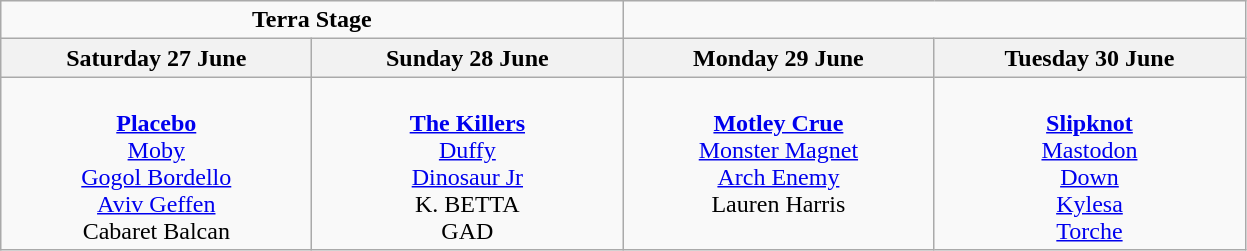<table class="wikitable">
<tr>
<td colspan="2" align="center"><strong>Terra Stage</strong></td>
</tr>
<tr>
<th>Saturday 27 June</th>
<th>Sunday 28 June</th>
<th>Monday 29 June</th>
<th>Tuesday 30 June</th>
</tr>
<tr>
<td valign="top" align="center" width=200><br><strong><a href='#'>Placebo</a></strong>
<br><a href='#'>Moby</a>
<br><a href='#'>Gogol Bordello</a>
<br><a href='#'>Aviv Geffen</a>
<br>Cabaret Balcan</td>
<td valign="top" align="center" width=200><br><strong><a href='#'>The Killers</a></strong>
<br><a href='#'>Duffy</a>
<br><a href='#'>Dinosaur Jr</a>
<br>K. BETTA
<br>GAD</td>
<td valign="top" align="center" width=200><br><strong><a href='#'>Motley Crue</a></strong>
<br><a href='#'>Monster Magnet</a>
<br><a href='#'>Arch Enemy</a>
<br>Lauren Harris</td>
<td valign="top" align="center" width=200><br><strong><a href='#'>Slipknot</a></strong>
<br><a href='#'>Mastodon</a>
<br><a href='#'>Down</a>
<br><a href='#'>Kylesa</a>
<br><a href='#'>Torche</a></td>
</tr>
</table>
